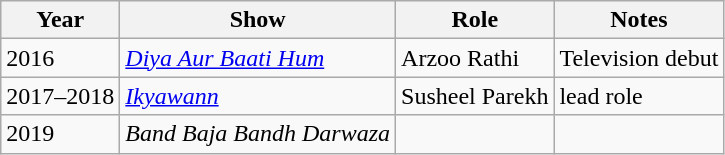<table class="wikitable">
<tr>
<th>Year</th>
<th>Show</th>
<th>Role</th>
<th>Notes</th>
</tr>
<tr>
<td>2016</td>
<td><em><a href='#'>Diya Aur Baati Hum</a></em></td>
<td>Arzoo Rathi</td>
<td>Television debut</td>
</tr>
<tr>
<td>2017–2018</td>
<td><em><a href='#'>Ikyawann</a></em></td>
<td>Susheel Parekh</td>
<td>lead role</td>
</tr>
<tr>
<td>2019</td>
<td><em>Band Baja Bandh Darwaza</em></td>
<td></td>
<td></td>
</tr>
</table>
